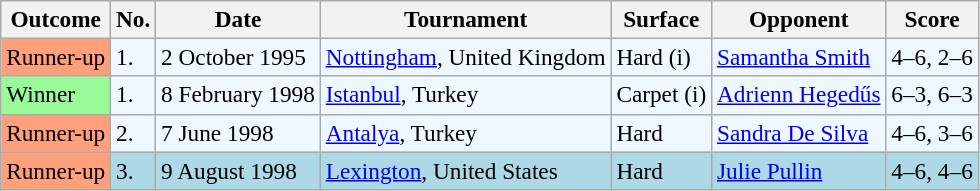<table class="sortable wikitable" style="font-size:97%;">
<tr>
<th>Outcome</th>
<th>No.</th>
<th>Date</th>
<th>Tournament</th>
<th>Surface</th>
<th>Opponent</th>
<th>Score</th>
</tr>
<tr style="background:#f0f8ff;">
<td bgcolor=#FFA07A>Runner-up</td>
<td>1.</td>
<td>2 October 1995</td>
<td><a href='#'>Nottingham</a>, United Kingdom</td>
<td>Hard (i)</td>
<td> <a href='#'>Samantha Smith</a></td>
<td>4–6, 2–6</td>
</tr>
<tr style="background:#f0f8ff;">
<td style="background:#98fb98;">Winner</td>
<td>1.</td>
<td>8 February 1998</td>
<td><a href='#'>Istanbul</a>, Turkey</td>
<td>Carpet (i)</td>
<td> <a href='#'>Adrienn Hegedűs</a></td>
<td>6–3, 6–3</td>
</tr>
<tr style="background:#f0f8ff;">
<td bgcolor=#FFA07A>Runner-up</td>
<td>2.</td>
<td>7 June 1998</td>
<td><a href='#'>Antalya</a>, Turkey</td>
<td>Hard</td>
<td> <a href='#'>Sandra De Silva</a></td>
<td>4–6, 3–6</td>
</tr>
<tr style="background:lightblue;">
<td bgcolor=#FFA07A>Runner-up</td>
<td>3.</td>
<td>9 August 1998</td>
<td><a href='#'>Lexington</a>, United States</td>
<td>Hard</td>
<td> <a href='#'>Julie Pullin</a></td>
<td>4–6, 4–6</td>
</tr>
</table>
